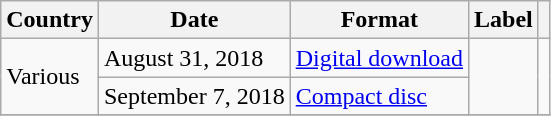<table class="wikitable">
<tr>
<th>Country</th>
<th>Date</th>
<th>Format</th>
<th>Label</th>
<th></th>
</tr>
<tr>
<td rowspan="2">Various</td>
<td>August 31, 2018</td>
<td><a href='#'>Digital download</a></td>
<td rowspan="2"></td>
<td rowspan="2"></td>
</tr>
<tr>
<td>September 7, 2018</td>
<td><a href='#'>Compact disc</a></td>
</tr>
<tr>
</tr>
</table>
